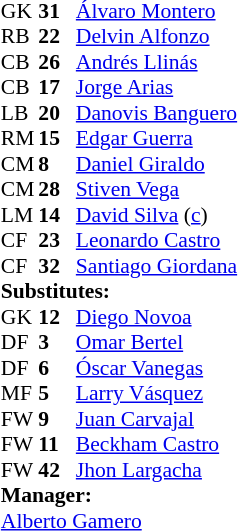<table style="font-size:90%; margin:0.2em auto;" cellspacing="0" cellpadding="0">
<tr>
<th width="25"></th>
<th width="25"></th>
</tr>
<tr>
<td>GK</td>
<td><strong>31</strong></td>
<td> <a href='#'>Álvaro Montero</a></td>
</tr>
<tr>
<td>RB</td>
<td><strong>22</strong></td>
<td> <a href='#'>Delvin Alfonzo</a></td>
<td></td>
</tr>
<tr>
<td>CB</td>
<td><strong>26</strong></td>
<td> <a href='#'>Andrés Llinás</a></td>
</tr>
<tr>
<td>CB</td>
<td><strong>17</strong></td>
<td> <a href='#'>Jorge Arias</a></td>
</tr>
<tr>
<td>LB</td>
<td><strong>20</strong></td>
<td> <a href='#'>Danovis Banguero</a></td>
<td></td>
<td></td>
</tr>
<tr>
<td>RM</td>
<td><strong>15</strong></td>
<td> <a href='#'>Edgar Guerra</a></td>
<td></td>
<td></td>
</tr>
<tr>
<td>CM</td>
<td><strong>8</strong></td>
<td> <a href='#'>Daniel Giraldo</a></td>
<td></td>
</tr>
<tr>
<td>CM</td>
<td><strong>28</strong></td>
<td> <a href='#'>Stiven Vega</a></td>
<td></td>
<td></td>
</tr>
<tr>
<td>LM</td>
<td><strong>14</strong></td>
<td> <a href='#'>David Silva</a> (<a href='#'>c</a>)</td>
<td></td>
<td></td>
</tr>
<tr>
<td>CF</td>
<td><strong>23</strong></td>
<td> <a href='#'>Leonardo Castro</a></td>
<td></td>
</tr>
<tr>
<td>CF</td>
<td><strong>32</strong></td>
<td> <a href='#'>Santiago Giordana</a></td>
<td></td>
<td></td>
</tr>
<tr>
<td colspan=3><strong>Substitutes:</strong></td>
</tr>
<tr>
<td>GK</td>
<td><strong>12</strong></td>
<td> <a href='#'>Diego Novoa</a></td>
</tr>
<tr>
<td>DF</td>
<td><strong>3</strong></td>
<td> <a href='#'>Omar Bertel</a></td>
<td></td>
<td></td>
</tr>
<tr>
<td>DF</td>
<td><strong>6</strong></td>
<td> <a href='#'>Óscar Vanegas</a></td>
<td></td>
<td></td>
</tr>
<tr>
<td>MF</td>
<td><strong>5</strong></td>
<td> <a href='#'>Larry Vásquez</a></td>
<td></td>
<td></td>
</tr>
<tr>
<td>FW</td>
<td><strong>9</strong></td>
<td> <a href='#'>Juan Carvajal</a></td>
</tr>
<tr>
<td>FW</td>
<td><strong>11</strong></td>
<td> <a href='#'>Beckham Castro</a></td>
<td></td>
<td></td>
</tr>
<tr>
<td>FW</td>
<td><strong>42</strong></td>
<td> <a href='#'>Jhon Largacha</a></td>
<td></td>
<td></td>
</tr>
<tr>
<td colspan=3><strong>Manager:</strong></td>
</tr>
<tr>
<td colspan="4"> <a href='#'>Alberto Gamero</a></td>
</tr>
</table>
